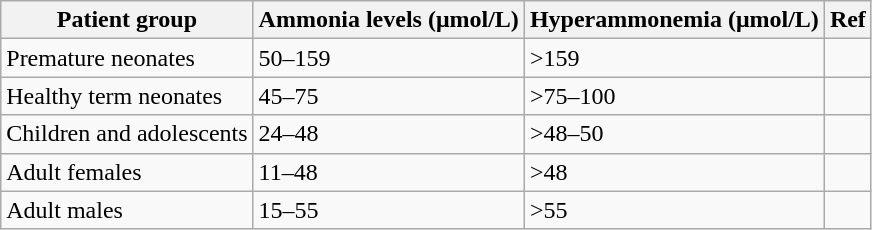<table class="wikitable">
<tr>
<th>Patient group</th>
<th>Ammonia levels (μmol/L)</th>
<th>Hyperammonemia (μmol/L)</th>
<th>Ref</th>
</tr>
<tr>
<td>Premature neonates</td>
<td>50–159</td>
<td>>159</td>
<td></td>
</tr>
<tr>
<td>Healthy term neonates</td>
<td>45–75</td>
<td>>75–100</td>
<td></td>
</tr>
<tr>
<td>Children and adolescents</td>
<td>24–48</td>
<td>>48–50</td>
<td></td>
</tr>
<tr>
<td>Adult females</td>
<td>11–48</td>
<td>>48</td>
<td></td>
</tr>
<tr>
<td>Adult males</td>
<td>15–55</td>
<td>>55</td>
<td></td>
</tr>
</table>
